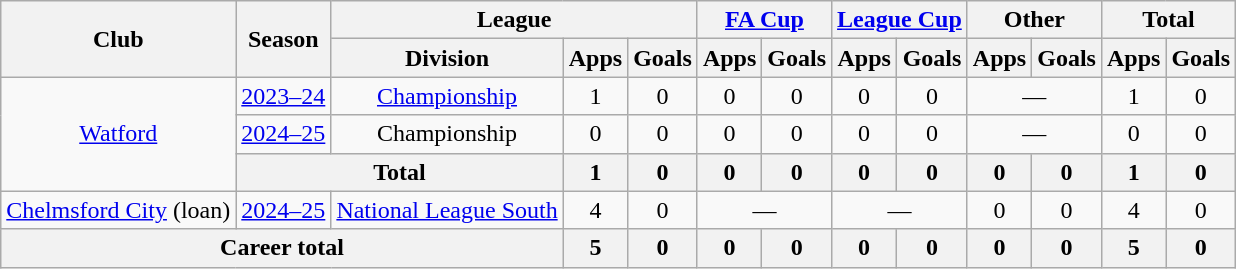<table class="wikitable" style="text-align: center">
<tr>
<th rowspan="2">Club</th>
<th rowspan="2">Season</th>
<th colspan="3">League</th>
<th colspan="2"><a href='#'>FA Cup</a></th>
<th colspan="2"><a href='#'>League Cup</a></th>
<th colspan="2">Other</th>
<th colspan="2">Total</th>
</tr>
<tr>
<th>Division</th>
<th>Apps</th>
<th>Goals</th>
<th>Apps</th>
<th>Goals</th>
<th>Apps</th>
<th>Goals</th>
<th>Apps</th>
<th>Goals</th>
<th>Apps</th>
<th>Goals</th>
</tr>
<tr>
<td rowspan="3"><a href='#'>Watford</a></td>
<td><a href='#'>2023–24</a></td>
<td><a href='#'>Championship</a></td>
<td>1</td>
<td>0</td>
<td>0</td>
<td>0</td>
<td>0</td>
<td>0</td>
<td colspan="2">—</td>
<td>1</td>
<td>0</td>
</tr>
<tr>
<td><a href='#'>2024–25</a></td>
<td>Championship</td>
<td>0</td>
<td>0</td>
<td>0</td>
<td>0</td>
<td>0</td>
<td>0</td>
<td colspan="2">—</td>
<td>0</td>
<td>0</td>
</tr>
<tr>
<th colspan="2">Total</th>
<th>1</th>
<th>0</th>
<th>0</th>
<th>0</th>
<th>0</th>
<th>0</th>
<th>0</th>
<th>0</th>
<th>1</th>
<th>0</th>
</tr>
<tr>
<td><a href='#'>Chelmsford City</a> (loan)</td>
<td><a href='#'>2024–25</a></td>
<td><a href='#'>National League South</a></td>
<td>4</td>
<td>0</td>
<td colspan="2">—</td>
<td colspan="2">—</td>
<td>0</td>
<td>0</td>
<td>4</td>
<td>0</td>
</tr>
<tr>
<th colspan="3">Career total</th>
<th>5</th>
<th>0</th>
<th>0</th>
<th>0</th>
<th>0</th>
<th>0</th>
<th>0</th>
<th>0</th>
<th>5</th>
<th>0</th>
</tr>
</table>
